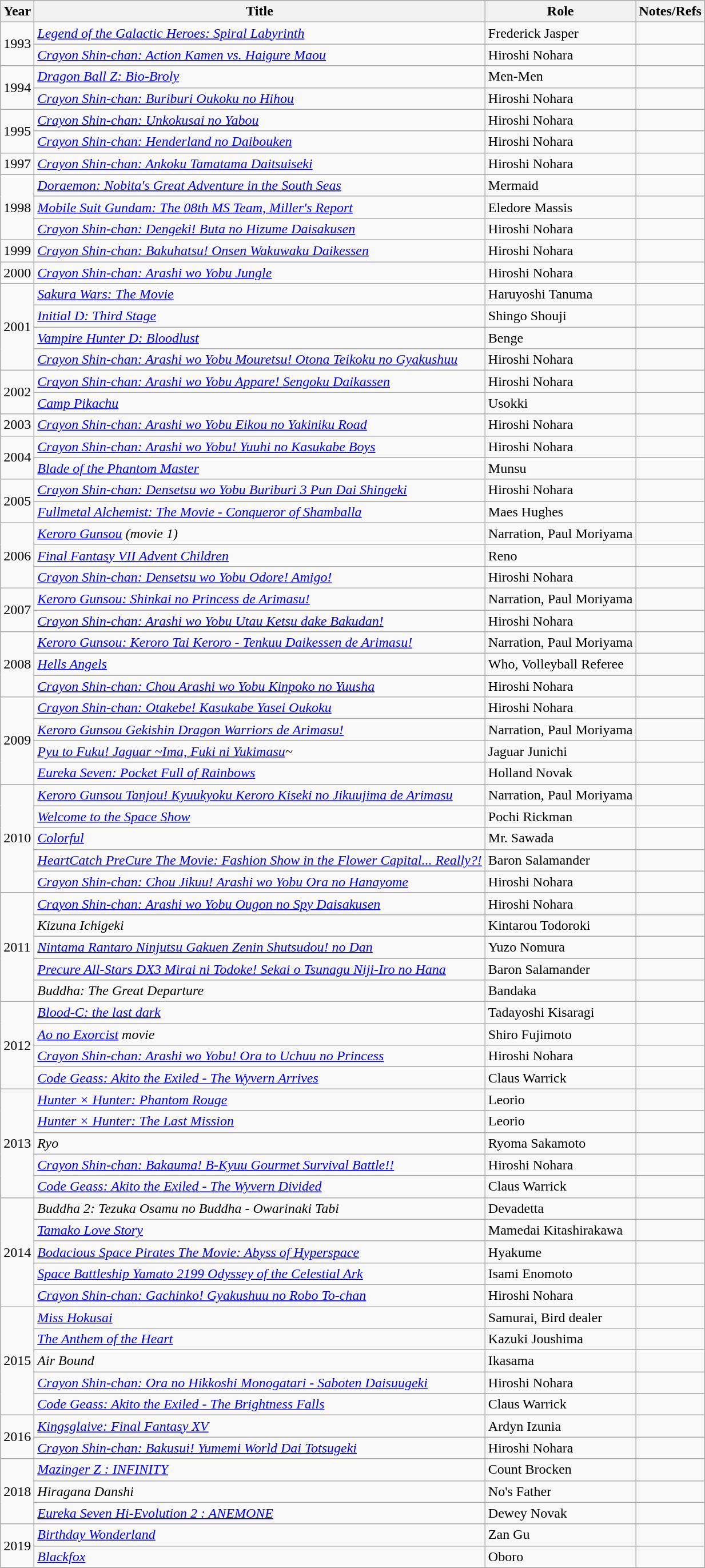<table class="wikitable">
<tr>
<th>Year</th>
<th>Title</th>
<th>Role</th>
<th>Notes/Refs</th>
</tr>
<tr>
<td rowspan="2">1993</td>
<td><em><a href='#'>Legend of the Galactic Heroes: Spiral Labyrinth</a></em></td>
<td>Frederick Jasper</td>
<td></td>
</tr>
<tr>
<td><em><a href='#'>Crayon Shin-chan: Action Kamen vs. Haigure Maou</a></em></td>
<td>Hiroshi Nohara</td>
<td></td>
</tr>
<tr>
<td rowspan="2">1994</td>
<td><em><a href='#'>Dragon Ball Z: Bio-Broly</a></em></td>
<td>Men-Men</td>
<td></td>
</tr>
<tr>
<td><em><a href='#'>Crayon Shin-chan: Buriburi Oukoku no Hihou</a></em></td>
<td>Hiroshi Nohara</td>
<td></td>
</tr>
<tr>
<td rowspan="2">1995</td>
<td><em><a href='#'>Crayon Shin-chan: Unkokusai no Yabou</a></em></td>
<td>Hiroshi Nohara</td>
<td></td>
</tr>
<tr>
<td><em><a href='#'>Crayon Shin-chan: Henderland no Daibouken</a></em></td>
<td>Hiroshi Nohara</td>
<td></td>
</tr>
<tr>
<td>1997</td>
<td><em><a href='#'>Crayon Shin-chan: Ankoku Tamatama Daitsuiseki</a></em></td>
<td>Hiroshi Nohara</td>
<td></td>
</tr>
<tr>
<td rowspan="3">1998</td>
<td><em><a href='#'>Doraemon: Nobita's Great Adventure in the South Seas</a></em></td>
<td>Mermaid</td>
<td></td>
</tr>
<tr>
<td><em><a href='#'>Mobile Suit Gundam: The 08th MS Team, Miller's Report</a></em></td>
<td>Eledore Massis</td>
<td></td>
</tr>
<tr>
<td><em><a href='#'>Crayon Shin-chan: Dengeki! Buta no Hizume Daisakusen</a></em></td>
<td>Hiroshi Nohara</td>
<td></td>
</tr>
<tr>
<td>1999</td>
<td><em><a href='#'>Crayon Shin-chan: Bakuhatsu! Onsen Wakuwaku Daikessen</a></em></td>
<td>Hiroshi Nohara</td>
<td></td>
</tr>
<tr>
<td>2000</td>
<td><em><a href='#'>Crayon Shin-chan: Arashi wo Yobu Jungle</a></em></td>
<td>Hiroshi Nohara</td>
<td></td>
</tr>
<tr>
<td rowspan="4">2001</td>
<td><em><a href='#'>Sakura Wars: The Movie</a></em></td>
<td>Haruyoshi Tanuma</td>
<td></td>
</tr>
<tr>
<td><em><a href='#'>Initial D: Third Stage</a></em></td>
<td>Shingo Shouji</td>
<td></td>
</tr>
<tr>
<td><em><a href='#'>Vampire Hunter D: Bloodlust</a></em></td>
<td>Benge</td>
<td></td>
</tr>
<tr>
<td><em><a href='#'>Crayon Shin-chan: Arashi wo Yobu Mouretsu! Otona Teikoku no Gyakushuu</a></em></td>
<td>Hiroshi Nohara</td>
<td></td>
</tr>
<tr>
<td rowspan="2">2002</td>
<td><em><a href='#'>Crayon Shin-chan: Arashi wo Yobu Appare! Sengoku Daikassen</a></em></td>
<td>Hiroshi Nohara</td>
<td></td>
</tr>
<tr>
<td><em><a href='#'>Camp Pikachu</a></em></td>
<td>Usokki</td>
<td></td>
</tr>
<tr>
<td>2003</td>
<td><em><a href='#'>Crayon Shin-chan: Arashi wo Yobu Eikou no Yakiniku Road</a></em></td>
<td>Hiroshi Nohara</td>
<td></td>
</tr>
<tr>
<td rowspan="2">2004</td>
<td><em><a href='#'>Crayon Shin-chan: Arashi wo Yobu! Yuuhi no Kasukabe Boys</a></em></td>
<td>Hiroshi Nohara</td>
<td></td>
</tr>
<tr>
<td><em><a href='#'>Blade of the Phantom Master</a></em></td>
<td>Munsu</td>
<td></td>
</tr>
<tr>
<td rowspan="2">2005</td>
<td><em><a href='#'>Crayon Shin-chan: Densetsu wo Yobu Buriburi 3 Pun Dai Shingeki</a></em></td>
<td>Hiroshi Nohara</td>
<td></td>
</tr>
<tr>
<td><em><a href='#'>Fullmetal Alchemist: The Movie - Conqueror of Shamballa</a></em></td>
<td>Maes Hughes</td>
<td></td>
</tr>
<tr>
<td rowspan="3">2006</td>
<td><em><a href='#'>Keroro Gunsou</a> (movie 1)</em></td>
<td>Narration, Paul Moriyama</td>
<td></td>
</tr>
<tr>
<td><em><a href='#'>Final Fantasy VII Advent Children</a></em></td>
<td>Reno</td>
<td></td>
</tr>
<tr>
<td><em><a href='#'>Crayon Shin-chan: Densetsu wo Yobu Odore! Amigo!</a></em></td>
<td>Hiroshi Nohara</td>
<td></td>
</tr>
<tr>
<td rowspan="2">2007</td>
<td><em><a href='#'>Keroro Gunsou: Shinkai no Princess de Arimasu!</a></em></td>
<td>Narration, Paul Moriyama</td>
<td></td>
</tr>
<tr>
<td><em><a href='#'>Crayon Shin-chan: Arashi wo Yobu Utau Ketsu dake Bakudan!</a></em></td>
<td>Hiroshi Nohara</td>
<td></td>
</tr>
<tr>
<td rowspan="3">2008</td>
<td><em><a href='#'>Keroro Gunsou: Keroro Tai Keroro - Tenkuu Daikessen de Arimasu!</a></em></td>
<td>Narration, Paul Moriyama</td>
<td></td>
</tr>
<tr>
<td><em><a href='#'>Hells Angels</a></em></td>
<td>Who, Volleyball Referee</td>
<td></td>
</tr>
<tr>
<td><em><a href='#'>Crayon Shin-chan: Chou Arashi wo Yobu Kinpoko no Yuusha</a></em></td>
<td>Hiroshi Nohara</td>
<td></td>
</tr>
<tr>
<td rowspan="4">2009</td>
<td><em><a href='#'>Crayon Shin-chan: Otakebe! Kasukabe Yasei Oukoku</a></em></td>
<td>Hiroshi Nohara</td>
<td></td>
</tr>
<tr>
<td><em><a href='#'>Keroro Gunsou Gekishin Dragon Warriors de Arimasu!</a></em></td>
<td>Narration, Paul Moriyama</td>
<td></td>
</tr>
<tr>
<td><em><a href='#'>Pyu to Fuku! Jaguar ~Ima, Fuki ni Yukimasu</a>~</em></td>
<td>Jaguar Junichi</td>
<td></td>
</tr>
<tr>
<td><em><a href='#'>Eureka Seven: Pocket Full of Rainbows</a></em></td>
<td>Holland Novak</td>
<td></td>
</tr>
<tr>
<td rowspan="5">2010</td>
<td><em><a href='#'>Keroro Gunsou Tanjou! Kyuukyoku Keroro Kiseki no Jikuujima de Arimasu</a></em></td>
<td>Narration, Paul Moriyama</td>
<td></td>
</tr>
<tr>
<td><em><a href='#'>Welcome to the Space Show</a></em></td>
<td>Pochi Rickman</td>
<td></td>
</tr>
<tr>
<td><em><a href='#'>Colorful</a></em></td>
<td>Mr. Sawada</td>
<td></td>
</tr>
<tr>
<td><em><a href='#'>HeartCatch PreCure The Movie: Fashion Show in the Flower Capital... Really?!</a></em></td>
<td>Baron Salamander</td>
<td></td>
</tr>
<tr>
<td><em><a href='#'>Crayon Shin-chan: Chou Jikuu! Arashi wo Yobu Ora no Hanayome</a></em></td>
<td>Hiroshi Nohara</td>
<td></td>
</tr>
<tr>
<td rowspan="5">2011</td>
<td><em><a href='#'>Crayon Shin-chan: Arashi wo Yobu Ougon no Spy Daisakusen</a></em></td>
<td>Hiroshi Nohara</td>
<td></td>
</tr>
<tr>
<td><em>Kizuna Ichigeki</em></td>
<td>Kintarou Todoroki</td>
<td></td>
</tr>
<tr>
<td><em><a href='#'>Nintama Rantaro Ninjutsu Gakuen Zenin Shutsudou! no Dan</a></em></td>
<td>Yuzo Nomura</td>
<td></td>
</tr>
<tr>
<td><em><a href='#'>Precure All-Stars DX3 Mirai ni Todoke! Sekai o Tsunagu Niji-Iro no Hana</a></em></td>
<td>Baron Salamander</td>
<td></td>
</tr>
<tr>
<td><em>Buddha: The Great Departure</em></td>
<td>Bandaka</td>
<td></td>
</tr>
<tr>
<td rowspan="4">2012</td>
<td><em><a href='#'>Blood-C: the last dark</a></em></td>
<td>Tadayoshi Kisaragi</td>
<td></td>
</tr>
<tr>
<td><em><a href='#'>Ao no Exorcist</a> movie</em></td>
<td>Shiro Fujimoto</td>
<td></td>
</tr>
<tr>
<td><em><a href='#'>Crayon Shin-chan: Arashi wo Yobu! Ora to Uchuu no Princess</a></em></td>
<td>Hiroshi Nohara</td>
<td></td>
</tr>
<tr>
<td><em><a href='#'>Code Geass: Akito the Exiled - The Wyvern Arrives</a></em></td>
<td>Claus Warrick</td>
<td></td>
</tr>
<tr>
<td rowspan="5">2013</td>
<td><em><a href='#'>Hunter × Hunter: Phantom Rouge</a></em></td>
<td>Leorio</td>
<td></td>
</tr>
<tr>
<td><em><a href='#'>Hunter × Hunter: The Last Mission</a></em></td>
<td>Leorio</td>
<td></td>
</tr>
<tr>
<td><em>Ryo</em></td>
<td>Ryoma Sakamoto</td>
<td></td>
</tr>
<tr>
<td><em><a href='#'>Crayon Shin-chan: Bakauma! B-Kyuu Gourmet Survival Battle!!</a></em></td>
<td>Hiroshi Nohara</td>
<td></td>
</tr>
<tr>
<td><em><a href='#'>Code Geass: Akito the Exiled - The Wyvern Divided</a></em></td>
<td>Claus Warrick</td>
<td></td>
</tr>
<tr>
<td rowspan="5">2014</td>
<td><em>Buddha 2: Tezuka Osamu no Buddha - Owarinaki Tabi</em></td>
<td>Devadetta</td>
<td></td>
</tr>
<tr>
<td><em><a href='#'>Tamako Love Story</a></em></td>
<td>Mamedai Kitashirakawa</td>
<td></td>
</tr>
<tr>
<td><em><a href='#'>Bodacious Space Pirates The Movie: Abyss of Hyperspace</a></em></td>
<td>Hyakume</td>
<td></td>
</tr>
<tr>
<td><em><a href='#'>Space Battleship Yamato 2199 Odyssey of the Celestial Ark</a></em></td>
<td>Isami Enomoto</td>
<td></td>
</tr>
<tr>
<td><em><a href='#'>Crayon Shin-chan: Gachinko! Gyakushuu no Robo To-chan</a></em></td>
<td>Hiroshi Nohara</td>
<td></td>
</tr>
<tr>
<td rowspan="5">2015</td>
<td><em><a href='#'>Miss Hokusai</a></em></td>
<td>Samurai, Bird dealer</td>
<td></td>
</tr>
<tr>
<td><em><a href='#'>The Anthem of the Heart</a></em></td>
<td>Kazuki Joushima</td>
<td></td>
</tr>
<tr>
<td><em>Air Bound</em></td>
<td>Ikasama</td>
<td></td>
</tr>
<tr>
<td><em><a href='#'>Crayon Shin-chan: Ora no Hikkoshi Monogatari - Saboten Daisuugeki</a></em></td>
<td>Hiroshi Nohara</td>
<td></td>
</tr>
<tr>
<td><em><a href='#'>Code Geass: Akito the Exiled - The Brightness Falls</a></em></td>
<td>Claus Warrick</td>
<td></td>
</tr>
<tr>
<td rowspan="2">2016</td>
<td><em><a href='#'>Kingsglaive: Final Fantasy XV</a></em></td>
<td>Ardyn Izunia</td>
<td></td>
</tr>
<tr>
<td><em><a href='#'>Crayon Shin-chan: Bakusui! Yumemi World Dai Totsugeki</a></em></td>
<td>Hiroshi Nohara</td>
<td></td>
</tr>
<tr>
<td rowspan="3">2018</td>
<td><em><a href='#'>Mazinger Z : INFINITY</a></em></td>
<td>Count Brocken</td>
<td></td>
</tr>
<tr>
<td><em>Hiragana Danshi</em></td>
<td>No's Father</td>
<td></td>
</tr>
<tr>
<td><em><a href='#'>Eureka Seven Hi-Evolution 2 : ANEMONE</a></em></td>
<td>Dewey Novak</td>
<td></td>
</tr>
<tr>
<td rowspan="2">2019</td>
<td><em><a href='#'>Birthday Wonderland</a></em></td>
<td>Zan Gu</td>
<td></td>
</tr>
<tr>
<td><em><a href='#'>Blackfox</a></em></td>
<td>Oboro</td>
<td></td>
</tr>
<tr>
</tr>
</table>
